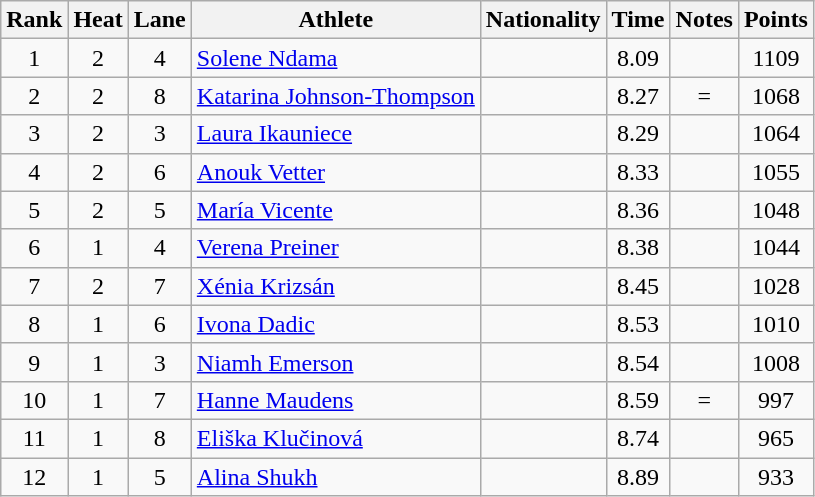<table class="wikitable sortable" style="text-align:center">
<tr>
<th>Rank</th>
<th>Heat</th>
<th>Lane</th>
<th>Athlete</th>
<th>Nationality</th>
<th>Time</th>
<th>Notes</th>
<th>Points</th>
</tr>
<tr>
<td>1</td>
<td>2</td>
<td>4</td>
<td align=left><a href='#'>Solene Ndama</a></td>
<td align=left></td>
<td>8.09</td>
<td></td>
<td>1109</td>
</tr>
<tr>
<td>2</td>
<td>2</td>
<td>8</td>
<td align=left><a href='#'>Katarina Johnson-Thompson</a></td>
<td align=left></td>
<td>8.27</td>
<td>=</td>
<td>1068</td>
</tr>
<tr>
<td>3</td>
<td>2</td>
<td>3</td>
<td align=left><a href='#'>Laura Ikauniece</a></td>
<td align=left></td>
<td>8.29</td>
<td></td>
<td>1064</td>
</tr>
<tr>
<td>4</td>
<td>2</td>
<td>6</td>
<td align=left><a href='#'>Anouk Vetter</a></td>
<td align=left></td>
<td>8.33</td>
<td></td>
<td>1055</td>
</tr>
<tr>
<td>5</td>
<td>2</td>
<td>5</td>
<td align=left><a href='#'>María Vicente</a></td>
<td align=left></td>
<td>8.36</td>
<td></td>
<td>1048</td>
</tr>
<tr>
<td>6</td>
<td>1</td>
<td>4</td>
<td align=left><a href='#'>Verena Preiner</a></td>
<td align=left></td>
<td>8.38</td>
<td></td>
<td>1044</td>
</tr>
<tr>
<td>7</td>
<td>2</td>
<td>7</td>
<td align=left><a href='#'>Xénia Krizsán</a></td>
<td align=left></td>
<td>8.45</td>
<td></td>
<td>1028</td>
</tr>
<tr>
<td>8</td>
<td>1</td>
<td>6</td>
<td align=left><a href='#'>Ivona Dadic</a></td>
<td align=left></td>
<td>8.53</td>
<td></td>
<td>1010</td>
</tr>
<tr>
<td>9</td>
<td>1</td>
<td>3</td>
<td align=left><a href='#'>Niamh Emerson</a></td>
<td align=left></td>
<td>8.54</td>
<td></td>
<td>1008</td>
</tr>
<tr>
<td>10</td>
<td>1</td>
<td>7</td>
<td align=left><a href='#'>Hanne Maudens</a></td>
<td align=left></td>
<td>8.59</td>
<td>=</td>
<td>997</td>
</tr>
<tr>
<td>11</td>
<td>1</td>
<td>8</td>
<td align=left><a href='#'>Eliška Klučinová</a></td>
<td align=left></td>
<td>8.74</td>
<td></td>
<td>965</td>
</tr>
<tr>
<td>12</td>
<td>1</td>
<td>5</td>
<td align=left><a href='#'>Alina Shukh</a></td>
<td align=left></td>
<td>8.89</td>
<td></td>
<td>933</td>
</tr>
</table>
